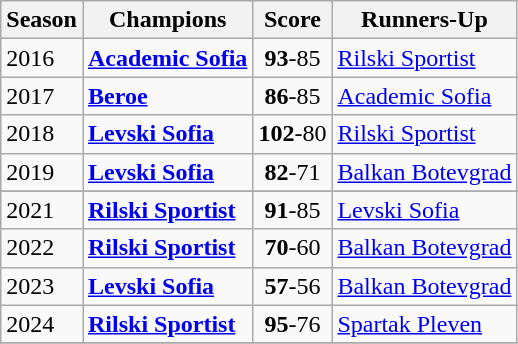<table class="wikitable">
<tr>
<th>Season</th>
<th>Champions</th>
<th>Score</th>
<th>Runners-Up</th>
</tr>
<tr>
<td>2016</td>
<td><strong><a href='#'>Academic Sofia</a></strong></td>
<td align=center><strong>93</strong>-85</td>
<td><a href='#'>Rilski Sportist</a></td>
</tr>
<tr>
<td>2017</td>
<td><strong><a href='#'>Beroe</a></strong></td>
<td align=center><strong>86</strong>-85</td>
<td><a href='#'>Academic Sofia</a></td>
</tr>
<tr>
<td>2018</td>
<td><strong><a href='#'>Levski Sofia</a></strong></td>
<td align=center><strong>102</strong>-80</td>
<td><a href='#'>Rilski Sportist</a></td>
</tr>
<tr>
<td>2019</td>
<td><strong><a href='#'>Levski Sofia</a></strong></td>
<td align=center><strong>82</strong>-71</td>
<td><a href='#'>Balkan Botevgrad</a></td>
</tr>
<tr>
</tr>
<tr>
<td>2021</td>
<td><strong><a href='#'>Rilski Sportist</a></strong></td>
<td align=center><strong>91</strong>-85</td>
<td><a href='#'>Levski Sofia</a></td>
</tr>
<tr>
<td>2022</td>
<td><strong><a href='#'>Rilski Sportist</a></strong></td>
<td align=center><strong>70</strong>-60</td>
<td><a href='#'>Balkan Botevgrad</a></td>
</tr>
<tr>
<td>2023</td>
<td><strong><a href='#'>Levski Sofia</a></strong></td>
<td align=center><strong>57</strong>-56</td>
<td><a href='#'>Balkan Botevgrad</a></td>
</tr>
<tr>
<td>2024</td>
<td><strong><a href='#'>Rilski Sportist</a></strong></td>
<td align=center><strong>95</strong>-76</td>
<td><a href='#'>Spartak Pleven</a></td>
</tr>
<tr>
</tr>
</table>
